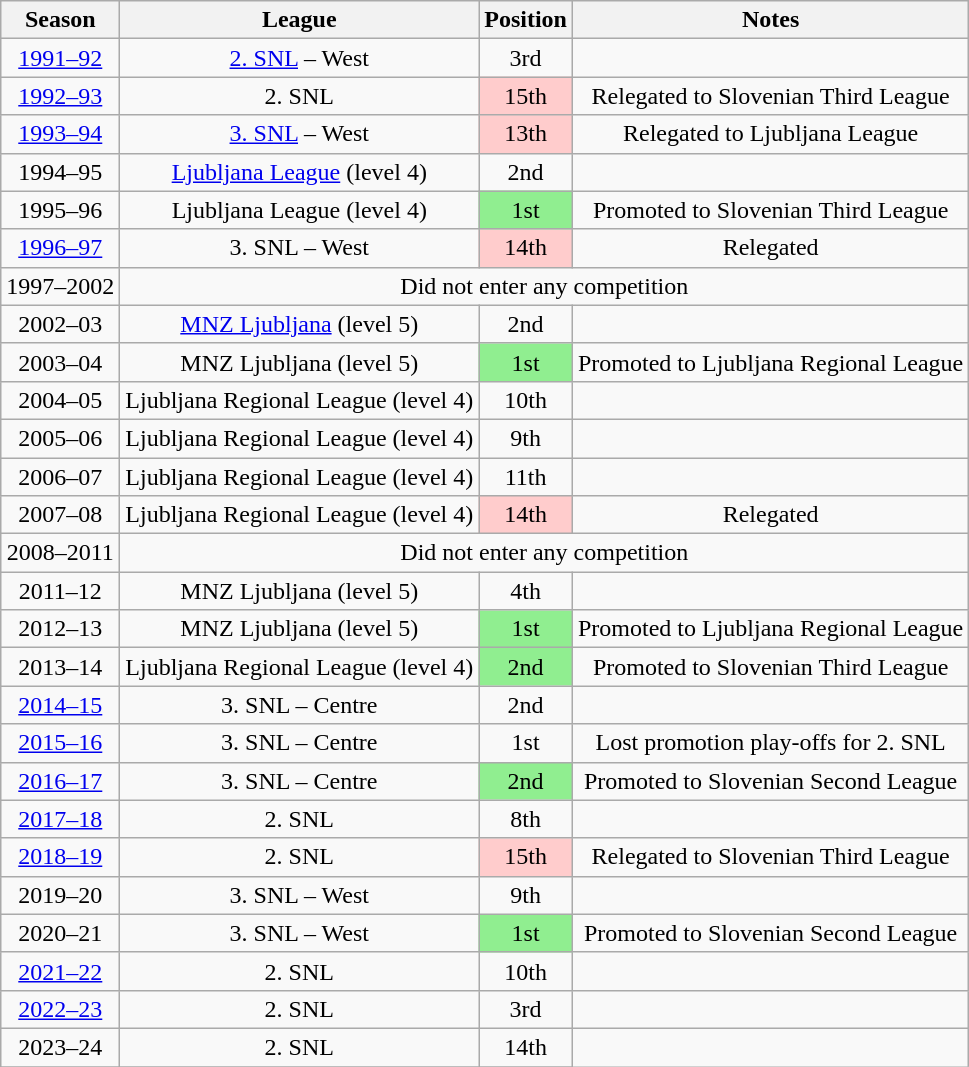<table class="wikitable" style="text-align: center">
<tr>
<th>Season</th>
<th>League</th>
<th>Position</th>
<th>Notes</th>
</tr>
<tr>
<td><a href='#'>1991–92</a></td>
<td><a href='#'>2. SNL</a> – West</td>
<td>3rd</td>
<td></td>
</tr>
<tr>
<td><a href='#'>1992–93</a></td>
<td>2. SNL</td>
<td style="background: #FFCCCC;">15th</td>
<td>Relegated to Slovenian Third League</td>
</tr>
<tr>
<td><a href='#'>1993–94</a></td>
<td><a href='#'>3. SNL</a> – West</td>
<td style="background: #FFCCCC;">13th</td>
<td>Relegated to Ljubljana League</td>
</tr>
<tr>
<td>1994–95</td>
<td><a href='#'>Ljubljana League</a> (level 4)</td>
<td>2nd</td>
<td></td>
</tr>
<tr>
<td>1995–96</td>
<td>Ljubljana League (level 4)</td>
<td style="background: #90EE90;">1st</td>
<td>Promoted to Slovenian Third League</td>
</tr>
<tr>
<td><a href='#'>1996–97</a></td>
<td>3. SNL – West</td>
<td style="background: #FFCCCC;">14th</td>
<td>Relegated</td>
</tr>
<tr>
<td>1997–2002</td>
<td colspan="3">Did not enter any competition</td>
</tr>
<tr>
<td>2002–03</td>
<td><a href='#'>MNZ Ljubljana</a> (level 5)</td>
<td>2nd</td>
<td></td>
</tr>
<tr>
<td>2003–04</td>
<td>MNZ Ljubljana (level 5)</td>
<td style="background: #90EE90;">1st</td>
<td>Promoted to Ljubljana Regional League</td>
</tr>
<tr>
<td>2004–05</td>
<td>Ljubljana Regional League (level 4)</td>
<td>10th</td>
<td></td>
</tr>
<tr>
<td>2005–06</td>
<td>Ljubljana Regional League (level 4)</td>
<td>9th</td>
<td></td>
</tr>
<tr>
<td>2006–07</td>
<td>Ljubljana Regional League (level 4)</td>
<td>11th</td>
<td></td>
</tr>
<tr>
<td>2007–08</td>
<td>Ljubljana Regional League (level 4)</td>
<td style="background: #FFCCCC;">14th</td>
<td>Relegated</td>
</tr>
<tr>
<td>2008–2011</td>
<td colspan="3">Did not enter any competition</td>
</tr>
<tr>
<td>2011–12</td>
<td>MNZ Ljubljana (level 5)</td>
<td>4th</td>
<td></td>
</tr>
<tr>
<td>2012–13</td>
<td>MNZ Ljubljana (level 5)</td>
<td style="background: #90EE90;">1st</td>
<td>Promoted to Ljubljana Regional League</td>
</tr>
<tr>
<td>2013–14</td>
<td>Ljubljana Regional League (level 4)</td>
<td style="background: #90EE90;">2nd</td>
<td>Promoted to Slovenian Third League</td>
</tr>
<tr>
<td><a href='#'>2014–15</a></td>
<td>3. SNL – Centre</td>
<td>2nd</td>
<td></td>
</tr>
<tr>
<td><a href='#'>2015–16</a></td>
<td>3. SNL – Centre</td>
<td>1st</td>
<td>Lost promotion play-offs for 2. SNL</td>
</tr>
<tr>
<td><a href='#'>2016–17</a></td>
<td>3. SNL – Centre</td>
<td style="background: #90EE90;">2nd</td>
<td>Promoted to Slovenian Second League</td>
</tr>
<tr>
<td><a href='#'>2017–18</a></td>
<td>2. SNL</td>
<td>8th</td>
<td></td>
</tr>
<tr>
<td><a href='#'>2018–19</a></td>
<td>2. SNL</td>
<td style="background: #FFCCCC;">15th</td>
<td>Relegated to Slovenian Third League</td>
</tr>
<tr>
<td>2019–20</td>
<td>3. SNL – West</td>
<td>9th</td>
<td></td>
</tr>
<tr>
<td>2020–21</td>
<td>3. SNL – West</td>
<td style="background: #90EE90;">1st</td>
<td>Promoted to Slovenian Second League</td>
</tr>
<tr>
<td><a href='#'>2021–22</a></td>
<td>2. SNL</td>
<td>10th</td>
<td></td>
</tr>
<tr>
<td><a href='#'>2022–23</a></td>
<td>2. SNL</td>
<td>3rd</td>
<td></td>
</tr>
<tr>
<td>2023–24</td>
<td>2. SNL</td>
<td>14th</td>
</tr>
<tr>
</tr>
</table>
